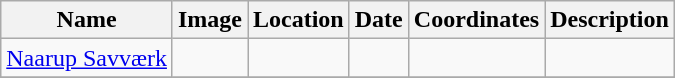<table class="wikitable sortable">
<tr>
<th>Name</th>
<th>Image</th>
<th>Location</th>
<th>Date</th>
<th>Coordinates</th>
<th>Description</th>
</tr>
<tr>
<td><a href='#'>Naarup Savværk</a></td>
<td></td>
<td></td>
<td></td>
<td></td>
<td></td>
</tr>
<tr>
</tr>
</table>
